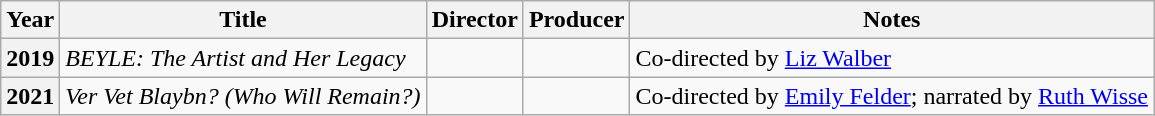<table class="wikitable plainrowheaders">
<tr>
<th scope="col">Year</th>
<th scope="col">Title</th>
<th scope="col">Director</th>
<th scope="col">Producer</th>
<th scope=“col”>Notes</th>
</tr>
<tr>
<th scope=row>2019</th>
<td><em>BEYLE: The Artist and Her Legacy</em></td>
<td></td>
<td></td>
<td>Co-directed by <a href='#'>Liz Walber</a></td>
</tr>
<tr>
<th scope=row>2021</th>
<td><em>Ver Vet Blaybn? (Who Will Remain?)</em></td>
<td></td>
<td></td>
<td>Co-directed by <a href='#'>Emily Felder</a>; narrated by <a href='#'>Ruth Wisse</a></td>
</tr>
</table>
